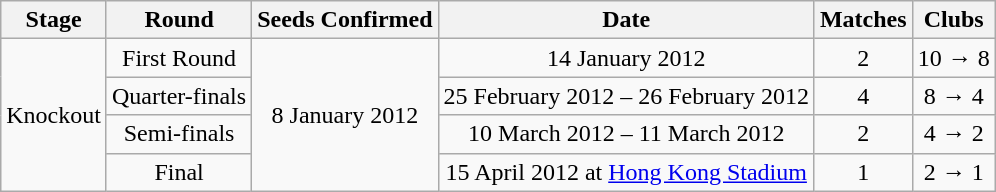<table class="wikitable">
<tr>
<th>Stage</th>
<th>Round</th>
<th>Seeds Confirmed</th>
<th>Date</th>
<th>Matches</th>
<th>Clubs</th>
</tr>
<tr align=center>
<td rowspan=4>Knockout</td>
<td>First Round</td>
<td rowspan=4>8 January 2012</td>
<td>14 January 2012</td>
<td>2</td>
<td>10 → 8</td>
</tr>
<tr align=center>
<td>Quarter-finals</td>
<td>25 February 2012 – 26 February 2012</td>
<td>4</td>
<td>8 → 4</td>
</tr>
<tr align=center>
<td>Semi-finals</td>
<td>10 March 2012 – 11 March 2012</td>
<td>2</td>
<td>4 → 2</td>
</tr>
<tr align=center>
<td>Final</td>
<td>15 April 2012 at <a href='#'>Hong Kong Stadium</a></td>
<td>1</td>
<td>2 → 1</td>
</tr>
</table>
